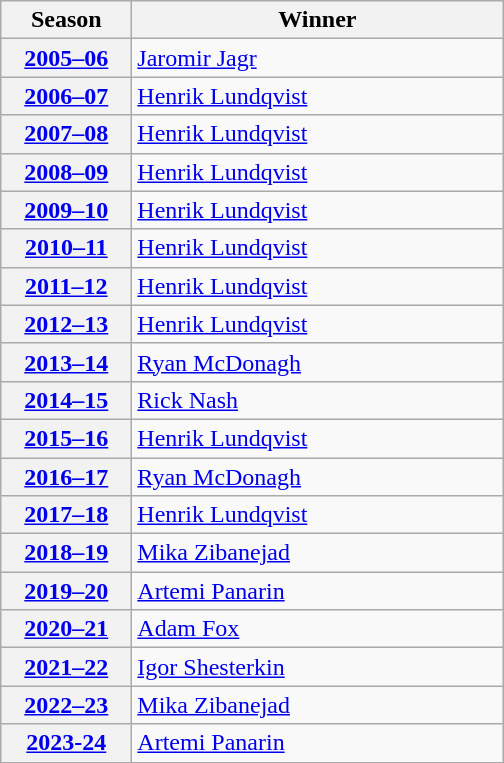<table class="wikitable">
<tr>
<th scope="col" style="width:5em">Season</th>
<th scope="col" style="width:15em">Winner</th>
</tr>
<tr>
<th scope="row"><a href='#'>2005–06</a></th>
<td><a href='#'>Jaromir Jagr</a></td>
</tr>
<tr>
<th scope="row"><a href='#'>2006–07</a></th>
<td><a href='#'>Henrik Lundqvist</a></td>
</tr>
<tr>
<th scope="row"><a href='#'>2007–08</a></th>
<td><a href='#'>Henrik Lundqvist</a></td>
</tr>
<tr>
<th scope="row"><a href='#'>2008–09</a></th>
<td><a href='#'>Henrik Lundqvist</a></td>
</tr>
<tr>
<th scope="row"><a href='#'>2009–10</a></th>
<td><a href='#'>Henrik Lundqvist</a></td>
</tr>
<tr>
<th scope="row"><a href='#'>2010–11</a></th>
<td><a href='#'>Henrik Lundqvist</a></td>
</tr>
<tr>
<th scope="row"><a href='#'>2011–12</a></th>
<td><a href='#'>Henrik Lundqvist</a></td>
</tr>
<tr>
<th scope="row"><a href='#'>2012–13</a></th>
<td><a href='#'>Henrik Lundqvist</a></td>
</tr>
<tr>
<th scope="row"><a href='#'>2013–14</a></th>
<td><a href='#'>Ryan McDonagh</a></td>
</tr>
<tr>
<th scope="row"><a href='#'>2014–15</a></th>
<td><a href='#'>Rick Nash</a></td>
</tr>
<tr>
<th scope="row"><a href='#'>2015–16</a></th>
<td><a href='#'>Henrik Lundqvist</a></td>
</tr>
<tr>
<th scope="row"><a href='#'>2016–17</a></th>
<td><a href='#'>Ryan McDonagh</a></td>
</tr>
<tr>
<th scope="row"><a href='#'>2017–18</a></th>
<td><a href='#'>Henrik Lundqvist</a></td>
</tr>
<tr>
<th scope="row"><a href='#'>2018–19</a></th>
<td><a href='#'>Mika Zibanejad</a></td>
</tr>
<tr>
<th scope="row"><a href='#'>2019–20</a></th>
<td><a href='#'>Artemi Panarin</a></td>
</tr>
<tr>
<th scope="row"><a href='#'>2020–21</a></th>
<td><a href='#'>Adam Fox</a></td>
</tr>
<tr>
<th scope="row"><a href='#'>2021–22</a></th>
<td><a href='#'>Igor Shesterkin</a></td>
</tr>
<tr>
<th scope="row"><a href='#'>2022–23</a></th>
<td><a href='#'>Mika Zibanejad</a></td>
</tr>
<tr>
<th scope="row"><a href='#'>2023-24</a></th>
<td><a href='#'>Artemi Panarin</a></td>
</tr>
</table>
